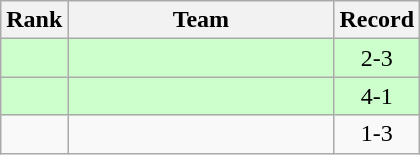<table class=wikitable style="text-align:center;">
<tr>
<th>Rank</th>
<th width=170>Team</th>
<th>Record</th>
</tr>
<tr bgcolor="#ccffcc">
<td></td>
<td align=left></td>
<td>2-3</td>
</tr>
<tr bgcolor="#ccffcc">
<td></td>
<td align=left></td>
<td>4-1</td>
</tr>
<tr>
<td></td>
<td align=left></td>
<td>1-3</td>
</tr>
</table>
